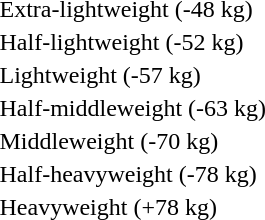<table>
<tr>
<td rowspan=2>Extra-lightweight (-48 kg)</td>
<td rowspan=2></td>
<td rowspan=2></td>
<td></td>
</tr>
<tr>
<td></td>
</tr>
<tr>
<td rowspan=2>Half-lightweight (-52 kg)</td>
<td rowspan=2></td>
<td rowspan=2></td>
<td></td>
</tr>
<tr>
<td></td>
</tr>
<tr>
<td rowspan=2>Lightweight (-57 kg)</td>
<td rowspan=2></td>
<td rowspan=2></td>
<td></td>
</tr>
<tr>
<td></td>
</tr>
<tr>
<td rowspan=2>Half-middleweight (-63 kg)</td>
<td rowspan=2></td>
<td rowspan=2></td>
<td></td>
</tr>
<tr>
<td></td>
</tr>
<tr>
<td rowspan=2>Middleweight (-70 kg)</td>
<td rowspan=2></td>
<td rowspan=2></td>
<td></td>
</tr>
<tr>
<td></td>
</tr>
<tr>
<td rowspan=2>Half-heavyweight (-78 kg)</td>
<td rowspan=2></td>
<td rowspan=2></td>
<td></td>
</tr>
<tr>
<td></td>
</tr>
<tr>
<td rowspan=2>Heavyweight (+78 kg)</td>
<td rowspan=2></td>
<td rowspan=2></td>
<td></td>
</tr>
<tr>
<td></td>
</tr>
</table>
